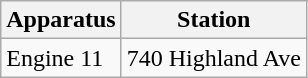<table class="wikitable">
<tr>
<th>Apparatus</th>
<th>Station</th>
</tr>
<tr>
<td>Engine 11</td>
<td>740 Highland Ave</td>
</tr>
</table>
